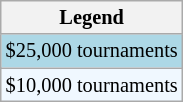<table class="wikitable" style="font-size:85%;">
<tr>
<th>Legend</th>
</tr>
<tr style="background:lightblue;">
<td>$25,000 tournaments</td>
</tr>
<tr style="background:#f0f8ff;">
<td>$10,000 tournaments</td>
</tr>
</table>
